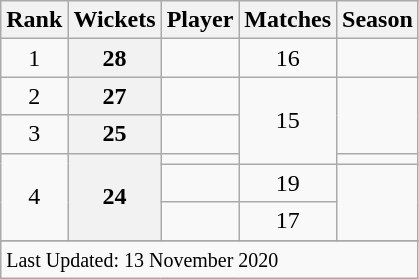<table class="wikitable">
<tr>
<th>Rank</th>
<th>Wickets</th>
<th>Player</th>
<th>Matches</th>
<th>Season</th>
</tr>
<tr>
<td align=center>1</td>
<th scope=row style=text-align:center;>28</th>
<td></td>
<td align=center>16</td>
<td></td>
</tr>
<tr>
<td align=center>2</td>
<th scope=row style=text-align:center;>27</th>
<td></td>
<td align=center rowspan=3>15</td>
<td rowspan=2></td>
</tr>
<tr>
<td align=center>3</td>
<th scope=row style=text-align:center;>25</th>
<td></td>
</tr>
<tr>
<td align=center rowspan=3>4</td>
<th scope=row style=text-align:center; rowspan=3>24</th>
<td></td>
<td></td>
</tr>
<tr>
<td></td>
<td align=center>19</td>
<td rowspan=2></td>
</tr>
<tr>
<td></td>
<td align=center>17</td>
</tr>
<tr>
</tr>
<tr class=sortbottom>
<td colspan=6><small>Last Updated: 13 November 2020</small></td>
</tr>
</table>
